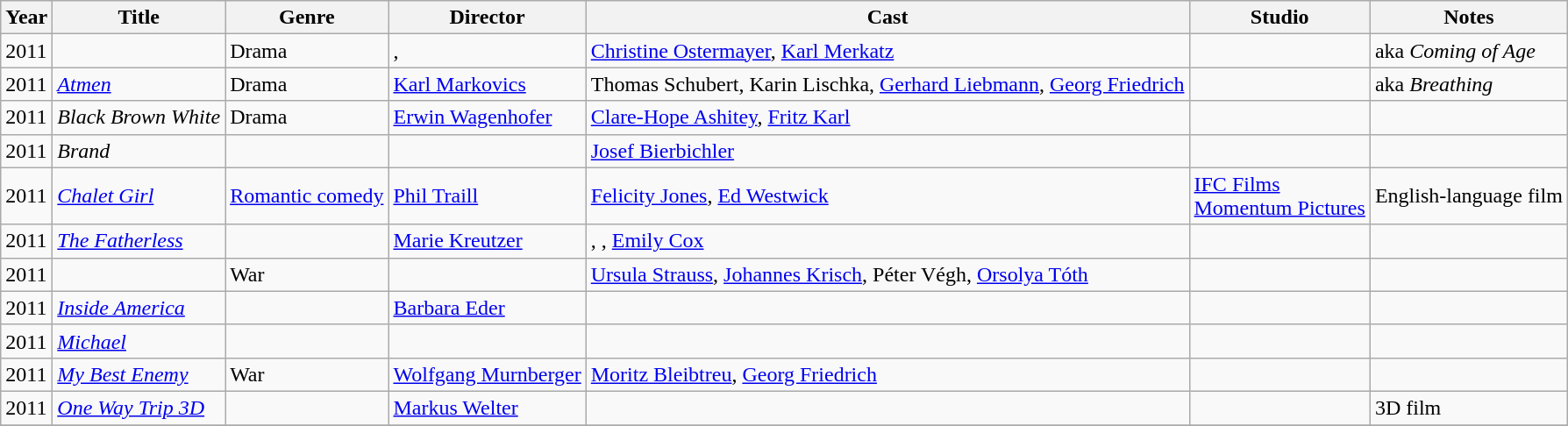<table class="wikitable">
<tr>
<th>Year</th>
<th>Title</th>
<th>Genre</th>
<th>Director</th>
<th>Cast</th>
<th>Studio</th>
<th>Notes</th>
</tr>
<tr>
<td>2011</td>
<td><em></em></td>
<td>Drama</td>
<td>, </td>
<td><a href='#'>Christine Ostermayer</a>, <a href='#'>Karl Merkatz</a></td>
<td></td>
<td>aka <em>Coming of Age</em></td>
</tr>
<tr>
<td>2011</td>
<td><em><a href='#'>Atmen</a></em></td>
<td>Drama</td>
<td><a href='#'>Karl Markovics</a></td>
<td>Thomas Schubert, Karin Lischka, <a href='#'>Gerhard Liebmann</a>, <a href='#'>Georg Friedrich</a></td>
<td></td>
<td>aka <em>Breathing</em></td>
</tr>
<tr>
<td>2011</td>
<td><em>Black Brown White</em></td>
<td>Drama</td>
<td><a href='#'>Erwin Wagenhofer</a></td>
<td><a href='#'>Clare-Hope Ashitey</a>, <a href='#'>Fritz Karl</a></td>
<td></td>
<td></td>
</tr>
<tr>
<td>2011</td>
<td><em>Brand</em></td>
<td></td>
<td></td>
<td><a href='#'>Josef Bierbichler</a></td>
<td></td>
<td></td>
</tr>
<tr>
<td>2011</td>
<td><em><a href='#'>Chalet Girl</a></em></td>
<td><a href='#'>Romantic comedy</a></td>
<td><a href='#'>Phil Traill</a></td>
<td><a href='#'>Felicity Jones</a>, <a href='#'>Ed Westwick</a></td>
<td><a href='#'>IFC Films</a><br><a href='#'>Momentum Pictures</a></td>
<td>English-language film</td>
</tr>
<tr>
<td>2011</td>
<td><em><a href='#'>The Fatherless</a></em></td>
<td></td>
<td><a href='#'>Marie Kreutzer</a></td>
<td>, , <a href='#'>Emily Cox</a></td>
<td></td>
<td></td>
</tr>
<tr>
<td>2011</td>
<td><em></em></td>
<td>War</td>
<td></td>
<td><a href='#'>Ursula Strauss</a>, <a href='#'>Johannes Krisch</a>, Péter Végh, <a href='#'>Orsolya Tóth</a></td>
<td></td>
<td></td>
</tr>
<tr>
<td>2011</td>
<td><em><a href='#'>Inside America</a></em></td>
<td></td>
<td><a href='#'>Barbara Eder</a></td>
<td></td>
<td></td>
<td></td>
</tr>
<tr>
<td>2011</td>
<td><em><a href='#'>Michael</a></em></td>
<td></td>
<td></td>
<td></td>
<td></td>
<td></td>
</tr>
<tr>
<td>2011</td>
<td><em><a href='#'>My Best Enemy</a></em></td>
<td>War</td>
<td><a href='#'>Wolfgang Murnberger</a></td>
<td><a href='#'>Moritz Bleibtreu</a>, <a href='#'>Georg Friedrich</a></td>
<td></td>
<td></td>
</tr>
<tr>
<td>2011</td>
<td><em><a href='#'>One Way Trip 3D</a></em></td>
<td></td>
<td><a href='#'>Markus Welter</a></td>
<td></td>
<td></td>
<td>3D film</td>
</tr>
<tr>
</tr>
</table>
